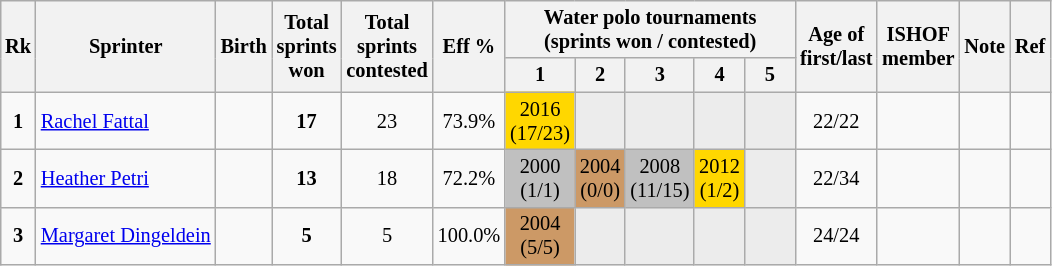<table class="wikitable sortable" style="text-align: center; font-size: 85%; margin-left: 1em;">
<tr>
<th rowspan="2">Rk</th>
<th rowspan="2">Sprinter</th>
<th rowspan="2">Birth</th>
<th rowspan="2">Total<br>sprints<br>won</th>
<th rowspan="2">Total<br>sprints<br>contested</th>
<th rowspan="2">Eff %</th>
<th colspan="5">Water polo tournaments<br>(sprints won / contested)</th>
<th rowspan="2">Age of<br>first/last</th>
<th rowspan="2">ISHOF<br>member</th>
<th rowspan="2">Note</th>
<th rowspan="2" class="unsortable">Ref</th>
</tr>
<tr>
<th>1</th>
<th style="width: 2em;" class="unsortable">2</th>
<th style="width: 2em;" class="unsortable">3</th>
<th style="width: 2em;" class="unsortable">4</th>
<th style="width: 2em;" class="unsortable">5</th>
</tr>
<tr>
<td><strong>1</strong></td>
<td style="text-align: left;" data-sort-value="Fattal, Rachel"><a href='#'>Rachel Fattal</a></td>
<td></td>
<td><strong>17</strong></td>
<td>23</td>
<td>73.9%</td>
<td style="background-color: gold;">2016<br>(17/23)</td>
<td style="background-color: #ececec;"></td>
<td style="background-color: #ececec;"></td>
<td style="background-color: #ececec;"></td>
<td style="background-color: #ececec;"></td>
<td>22/22</td>
<td></td>
<td style="text-align: left;"></td>
<td></td>
</tr>
<tr>
<td><strong>2</strong></td>
<td style="text-align: left;" data-sort-value="Petri, Heather"><a href='#'>Heather Petri</a></td>
<td></td>
<td><strong>13</strong></td>
<td>18</td>
<td>72.2%</td>
<td style="background-color: silver;">2000<br>(1/1)</td>
<td style="background-color: #cc9966;">2004<br>(0/0)</td>
<td style="background-color: silver;">2008<br>(11/15)</td>
<td style="background-color: gold;">2012<br>(1/2)</td>
<td style="background-color: #ececec;"></td>
<td>22/34</td>
<td></td>
<td style="text-align: left;"></td>
<td></td>
</tr>
<tr>
<td><strong>3</strong></td>
<td style="text-align: left;" data-sort-value="Dingeldein, Margaret"><a href='#'>Margaret Dingeldein</a></td>
<td></td>
<td><strong>5</strong></td>
<td>5</td>
<td>100.0%</td>
<td style="background-color: #cc9966;">2004<br>(5/5)</td>
<td style="background-color: #ececec;"></td>
<td style="background-color: #ececec;"></td>
<td style="background-color: #ececec;"></td>
<td style="background-color: #ececec;"></td>
<td>24/24</td>
<td></td>
<td style="text-align: left;"></td>
<td></td>
</tr>
</table>
